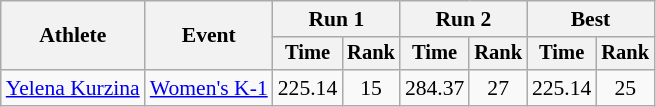<table class=wikitable style=font-size:90%;text-align:center>
<tr>
<th rowspan=2>Athlete</th>
<th rowspan=2>Event</th>
<th colspan=2>Run 1</th>
<th colspan=2>Run 2</th>
<th colspan=2>Best</th>
</tr>
<tr style=font-size:95%>
<th>Time</th>
<th>Rank</th>
<th>Time</th>
<th>Rank</th>
<th>Time</th>
<th>Rank</th>
</tr>
<tr>
<td align=left><a href='#'>Yelena Kurzina</a></td>
<td align=left><a href='#'>Women's K-1</a></td>
<td>225.14</td>
<td>15</td>
<td>284.37</td>
<td>27</td>
<td>225.14</td>
<td>25</td>
</tr>
</table>
